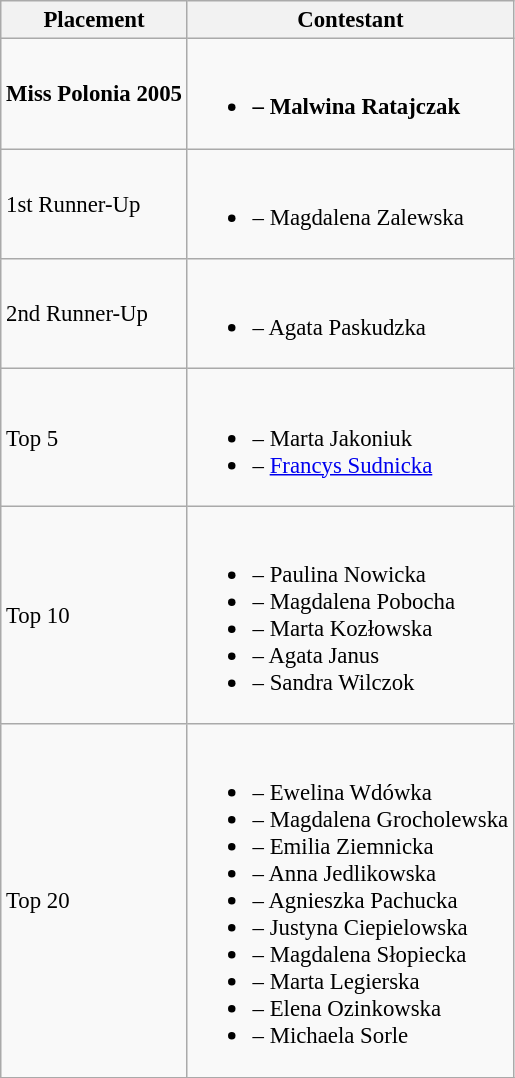<table class="wikitable sortable" style="font-size: 95%;">
<tr>
<th>Placement</th>
<th>Contestant</th>
</tr>
<tr>
<td><strong>Miss Polonia 2005</strong></td>
<td><br><ul><li><strong> – Malwina Ratajczak</strong></li></ul></td>
</tr>
<tr>
<td>1st Runner-Up</td>
<td><br><ul><li> – Magdalena Zalewska</li></ul></td>
</tr>
<tr>
<td>2nd Runner-Up</td>
<td><br><ul><li> – Agata Paskudzka</li></ul></td>
</tr>
<tr>
<td>Top 5</td>
<td><br><ul><li> – Marta Jakoniuk</li><li> – <a href='#'>Francys Sudnicka</a></li></ul></td>
</tr>
<tr>
<td>Top 10</td>
<td><br><ul><li> – Paulina Nowicka</li><li> – Magdalena Pobocha</li><li> – Marta Kozłowska</li><li> – Agata Janus</li><li> – Sandra Wilczok</li></ul></td>
</tr>
<tr>
<td>Top 20</td>
<td><br><ul><li> – Ewelina Wdówka</li><li> – Magdalena Grocholewska</li><li> – Emilia Ziemnicka</li><li> – Anna Jedlikowska</li><li> – Agnieszka Pachucka</li><li> – Justyna Ciepielowska</li><li> – Magdalena Słopiecka</li><li> – Marta Legierska</li><li> – Elena Ozinkowska</li><li> – Michaela Sorle</li></ul></td>
</tr>
<tr>
</tr>
</table>
